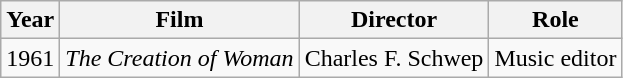<table class="wikitable">
<tr>
<th>Year</th>
<th>Film</th>
<th>Director</th>
<th>Role</th>
</tr>
<tr>
<td>1961</td>
<td><em>The Creation of Woman</em></td>
<td>Charles F. Schwep</td>
<td>Music editor</td>
</tr>
</table>
